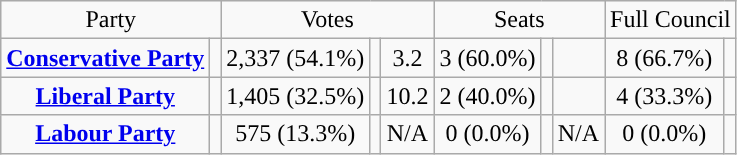<table class=wikitable style="text-align:center;">
<tr>
<td colspan=2>Party</td>
<td colspan=3>Votes</td>
<td colspan=3>Seats</td>
<td colspan=3>Full Council</td>
</tr>
<tr>
<td><strong><a href='#'>Conservative Party</a></strong></td>
<td style="background:"></td>
<td>2,337 (54.1%)</td>
<td></td>
<td> 3.2</td>
<td>3 (60.0%)</td>
<td></td>
<td></td>
<td>8 (66.7%)</td>
<td></td>
</tr>
<tr>
<td><strong><a href='#'>Liberal Party</a></strong></td>
<td style="background:"></td>
<td>1,405 (32.5%)</td>
<td></td>
<td> 10.2</td>
<td>2 (40.0%)</td>
<td></td>
<td></td>
<td>4 (33.3%)</td>
<td></td>
</tr>
<tr>
<td><strong><a href='#'>Labour Party</a></strong></td>
<td style="background:"></td>
<td>575 (13.3%)</td>
<td></td>
<td>N/A</td>
<td>0 (0.0%)</td>
<td></td>
<td>N/A</td>
<td>0 (0.0%)</td>
<td></td>
</tr>
</table>
